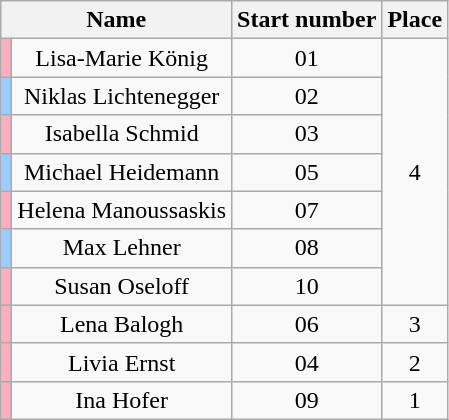<table class="wikitable sortable" style="text-align:center">
<tr>
<th colspan=2>Name</th>
<th>Start number</th>
<th>Place</th>
</tr>
<tr>
<td style="background:#faafbe"></td>
<td>Lisa-Marie König</td>
<td>01</td>
<td rowspan=7>4</td>
</tr>
<tr>
<td style="background:#9cf;"></td>
<td>Niklas Lichtenegger</td>
<td>02</td>
</tr>
<tr>
<td style="background:#faafbe"></td>
<td>Isabella Schmid</td>
<td>03</td>
</tr>
<tr>
<td style="background:#9cf;"></td>
<td>Michael Heidemann</td>
<td>05</td>
</tr>
<tr>
<td style="background:#faafbe"></td>
<td>Helena Manoussaskis</td>
<td>07</td>
</tr>
<tr>
<td style="background:#9cf;"></td>
<td>Max Lehner</td>
<td>08</td>
</tr>
<tr>
<td style="background:#faafbe"></td>
<td>Susan Oseloff</td>
<td>10</td>
</tr>
<tr>
<td style="background:#faafbe"></td>
<td>Lena Balogh</td>
<td>06</td>
<td>3</td>
</tr>
<tr>
<td style="background:#faafbe"></td>
<td>Livia Ernst</td>
<td>04</td>
<td>2</td>
</tr>
<tr>
<td style="background:#faafbe"></td>
<td>Ina Hofer</td>
<td>09</td>
<td>1</td>
</tr>
</table>
